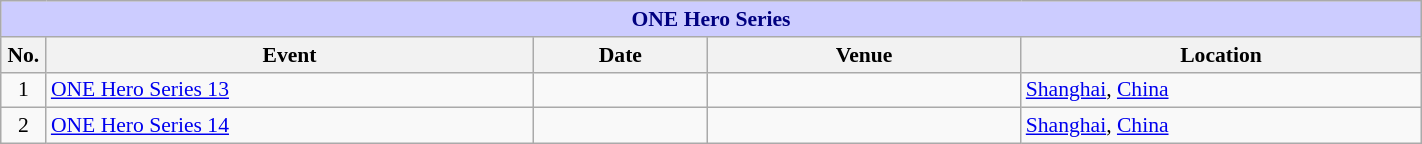<table class="wikitable" style="width:75%; font-size:90%;">
<tr>
<th colspan="8" style="background-color: #ccf; color: #000080; text-align: center;"><strong>ONE Hero Series</strong></th>
</tr>
<tr>
<th style= width:1%;">No.</th>
<th style= width:28%;">Event</th>
<th style= width:10%;">Date</th>
<th style= width:18%;">Venue</th>
<th style= width:23%;">Location</th>
</tr>
<tr>
<td align=center>1</td>
<td><a href='#'>ONE Hero Series 13</a></td>
<td></td>
<td></td>
<td> <a href='#'>Shanghai</a>, <a href='#'>China</a></td>
</tr>
<tr>
<td align=center>2</td>
<td><a href='#'>ONE Hero Series 14</a></td>
<td></td>
<td></td>
<td> <a href='#'>Shanghai</a>, <a href='#'>China</a></td>
</tr>
</table>
